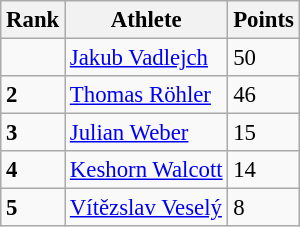<table class="wikitable" style="border-collapse: collapse; font-size: 95%;">
<tr>
<th>Rank</th>
<th>Athlete</th>
<th>Points</th>
</tr>
<tr>
<td></td>
<td><a href='#'>Jakub Vadlejch</a></td>
<td>50</td>
</tr>
<tr>
<td><strong>2</strong></td>
<td><a href='#'>Thomas Röhler</a></td>
<td>46</td>
</tr>
<tr>
<td><strong>3</strong></td>
<td><a href='#'>Julian Weber</a></td>
<td>15</td>
</tr>
<tr>
<td><strong>4</strong></td>
<td><a href='#'>Keshorn Walcott</a></td>
<td>14</td>
</tr>
<tr>
<td><strong>5</strong></td>
<td><a href='#'>Vítězslav Veselý</a></td>
<td>8</td>
</tr>
</table>
